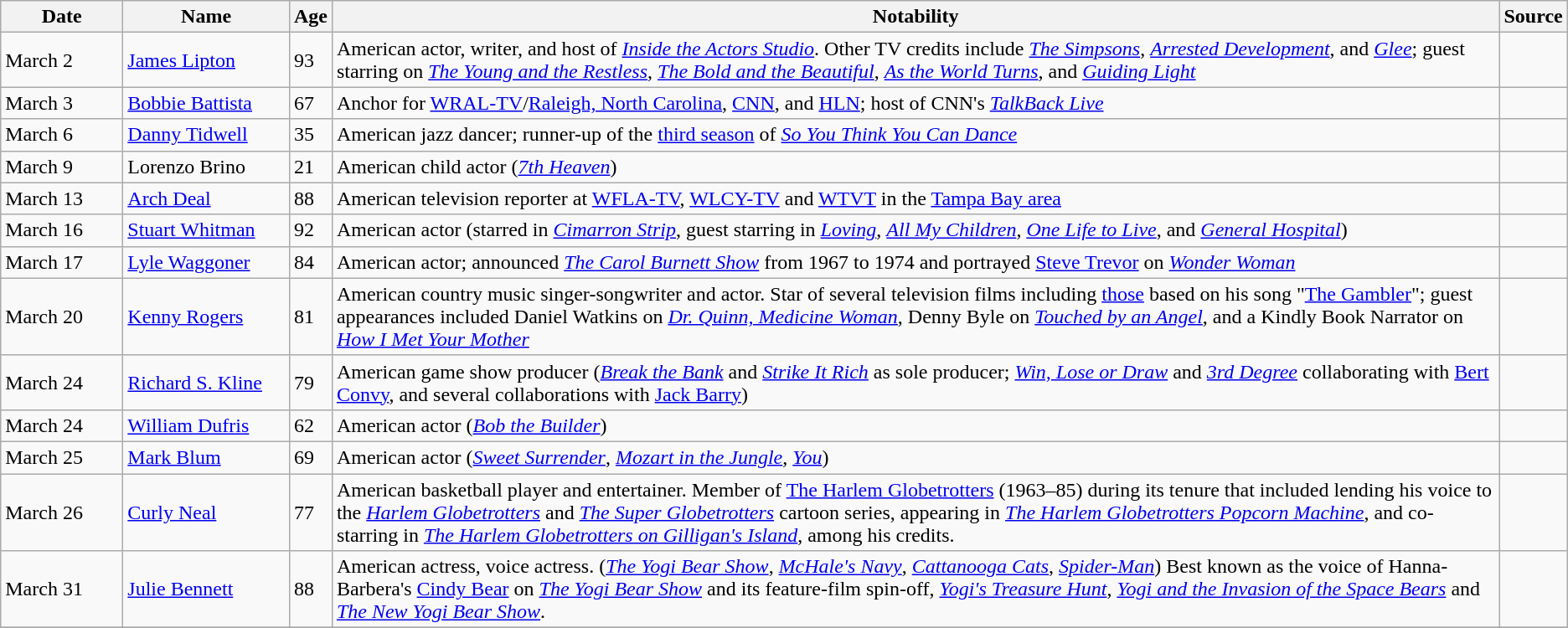<table class="wikitable sortable">
<tr>
<th width=90>Date</th>
<th width=125>Name</th>
<th>Age</th>
<th class="unsortable">Notability</th>
<th class="unsortable">Source</th>
</tr>
<tr>
<td>March 2</td>
<td><a href='#'>James Lipton</a></td>
<td>93</td>
<td>American actor, writer, and host of <em><a href='#'>Inside the Actors Studio</a></em>. Other TV credits include <em><a href='#'>The Simpsons</a></em>, <em><a href='#'>Arrested Development</a></em>, and <em><a href='#'>Glee</a></em>; guest starring on <em><a href='#'>The Young and the Restless</a></em>, <em><a href='#'>The Bold and the Beautiful</a></em>, <em><a href='#'>As the World Turns</a></em>, and <em><a href='#'>Guiding Light</a></em></td>
<td></td>
</tr>
<tr>
<td>March 3</td>
<td><a href='#'>Bobbie Battista</a></td>
<td>67</td>
<td>Anchor for <a href='#'>WRAL-TV</a>/<a href='#'>Raleigh, North Carolina</a>, <a href='#'>CNN</a>, and <a href='#'>HLN</a>; host of CNN's <em><a href='#'>TalkBack Live</a></em></td>
<td></td>
</tr>
<tr>
<td>March 6</td>
<td><a href='#'>Danny Tidwell</a></td>
<td>35</td>
<td>American jazz dancer; runner-up of the <a href='#'>third season</a> of <em><a href='#'>So You Think You Can Dance</a></em></td>
<td></td>
</tr>
<tr>
<td>March 9</td>
<td>Lorenzo Brino</td>
<td>21</td>
<td>American child actor (<em><a href='#'>7th Heaven</a></em>)</td>
<td></td>
</tr>
<tr>
<td>March 13</td>
<td><a href='#'>Arch Deal</a></td>
<td>88</td>
<td>American television reporter at <a href='#'>WFLA-TV</a>, <a href='#'>WLCY-TV</a> and <a href='#'>WTVT</a> in the <a href='#'>Tampa Bay area</a></td>
<td></td>
</tr>
<tr>
<td>March 16</td>
<td><a href='#'>Stuart Whitman</a></td>
<td>92</td>
<td>American actor (starred in <em><a href='#'>Cimarron Strip</a></em>, guest starring in <em><a href='#'>Loving</a></em>, <em><a href='#'>All My Children</a></em>, <em><a href='#'>One Life to Live</a></em>, and <em><a href='#'>General Hospital</a></em>)</td>
<td></td>
</tr>
<tr>
<td>March 17</td>
<td><a href='#'>Lyle Waggoner</a></td>
<td>84</td>
<td>American actor; announced <em><a href='#'>The Carol Burnett Show</a></em> from 1967 to 1974 and portrayed <a href='#'>Steve Trevor</a> on <em><a href='#'>Wonder Woman</a></em></td>
<td></td>
</tr>
<tr>
<td>March 20</td>
<td><a href='#'>Kenny Rogers</a></td>
<td>81</td>
<td>American country music singer-songwriter and actor. Star of several television films including <a href='#'>those</a> based on his song "<a href='#'>The Gambler</a>"; guest appearances included Daniel Watkins on <em><a href='#'>Dr. Quinn, Medicine Woman</a></em>, Denny Byle on <em><a href='#'>Touched by an Angel</a></em>, and a Kindly Book Narrator on <em><a href='#'>How I Met Your Mother</a></em></td>
<td></td>
</tr>
<tr>
<td>March 24</td>
<td><a href='#'>Richard S. Kline</a></td>
<td>79</td>
<td>American game show producer (<em><a href='#'>Break the Bank</a></em> and <em><a href='#'>Strike It Rich</a></em> as sole producer; <em><a href='#'>Win, Lose or Draw</a></em> and <em><a href='#'>3rd Degree</a></em> collaborating with <a href='#'>Bert Convy</a>, and several collaborations with <a href='#'>Jack Barry</a>)</td>
<td></td>
</tr>
<tr>
<td>March 24</td>
<td><a href='#'>William Dufris</a></td>
<td>62</td>
<td>American actor (<em><a href='#'>Bob the Builder</a></em>)</td>
<td></td>
</tr>
<tr>
<td>March 25</td>
<td><a href='#'>Mark Blum</a></td>
<td>69</td>
<td>American actor (<em><a href='#'>Sweet Surrender</a></em>, <em><a href='#'>Mozart in the Jungle</a></em>, <em><a href='#'>You</a></em>)</td>
<td></td>
</tr>
<tr>
<td>March 26</td>
<td><a href='#'>Curly Neal</a></td>
<td>77</td>
<td>American basketball player and entertainer. Member of <a href='#'>The Harlem Globetrotters</a> (1963–85) during its tenure that included lending his voice to the <em><a href='#'>Harlem Globetrotters</a></em> and <em><a href='#'>The Super Globetrotters</a></em> cartoon series, appearing in <em><a href='#'>The Harlem Globetrotters Popcorn Machine</a></em>, and co-starring in <em><a href='#'>The Harlem Globetrotters on Gilligan's Island</a></em>, among his credits.</td>
<td></td>
</tr>
<tr>
<td>March 31</td>
<td><a href='#'>Julie Bennett</a></td>
<td>88</td>
<td>American actress, voice actress. (<em><a href='#'>The Yogi Bear Show</a></em>, <em><a href='#'>McHale's Navy</a></em>, <em><a href='#'>Cattanooga Cats</a></em>, <em><a href='#'>Spider-Man</a></em>) Best known as the voice of Hanna-Barbera's <a href='#'>Cindy Bear</a> on <em><a href='#'>The Yogi Bear Show</a></em> and its feature-film spin-off, <em><a href='#'>Yogi's Treasure Hunt</a></em>, <em><a href='#'>Yogi and the Invasion of the Space Bears</a></em> and <em><a href='#'>The New Yogi Bear Show</a></em>.</td>
<td></td>
</tr>
<tr>
</tr>
</table>
